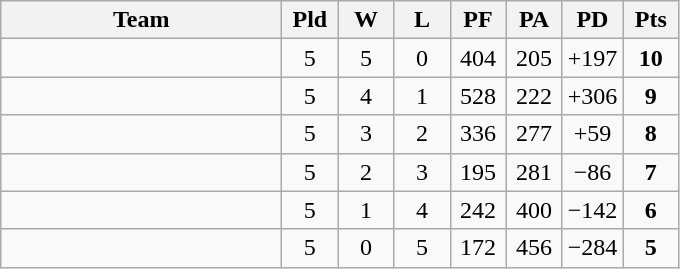<table class=wikitable style="text-align:center">
<tr>
<th width=180>Team</th>
<th width=30>Pld</th>
<th width=30>W</th>
<th width=30>L</th>
<th width=30>PF</th>
<th width=30>PA</th>
<th width=30>PD</th>
<th width=30>Pts</th>
</tr>
<tr>
<td align=left></td>
<td>5</td>
<td>5</td>
<td>0</td>
<td>404</td>
<td>205</td>
<td>+197</td>
<td><strong>10</strong></td>
</tr>
<tr>
<td align=left></td>
<td>5</td>
<td>4</td>
<td>1</td>
<td>528</td>
<td>222</td>
<td>+306</td>
<td><strong>9</strong></td>
</tr>
<tr>
<td align=left></td>
<td>5</td>
<td>3</td>
<td>2</td>
<td>336</td>
<td>277</td>
<td>+59</td>
<td><strong>8</strong></td>
</tr>
<tr>
<td align=left></td>
<td>5</td>
<td>2</td>
<td>3</td>
<td>195</td>
<td>281</td>
<td>−86</td>
<td><strong>7</strong></td>
</tr>
<tr>
<td align=left></td>
<td>5</td>
<td>1</td>
<td>4</td>
<td>242</td>
<td>400</td>
<td>−142</td>
<td><strong>6</strong></td>
</tr>
<tr>
<td align=left></td>
<td>5</td>
<td>0</td>
<td>5</td>
<td>172</td>
<td>456</td>
<td>−284</td>
<td><strong>5</strong></td>
</tr>
</table>
